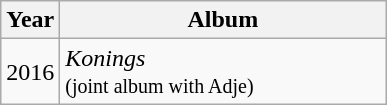<table class="wikitable">
<tr>
<th align="center" width="10">Year</th>
<th align="center" width="210">Album</th>
</tr>
<tr>
<td style="text-align:center;">2016</td>
<td><em>Konings</em><br><small>(joint album with Adje)</small></td>
</tr>
</table>
